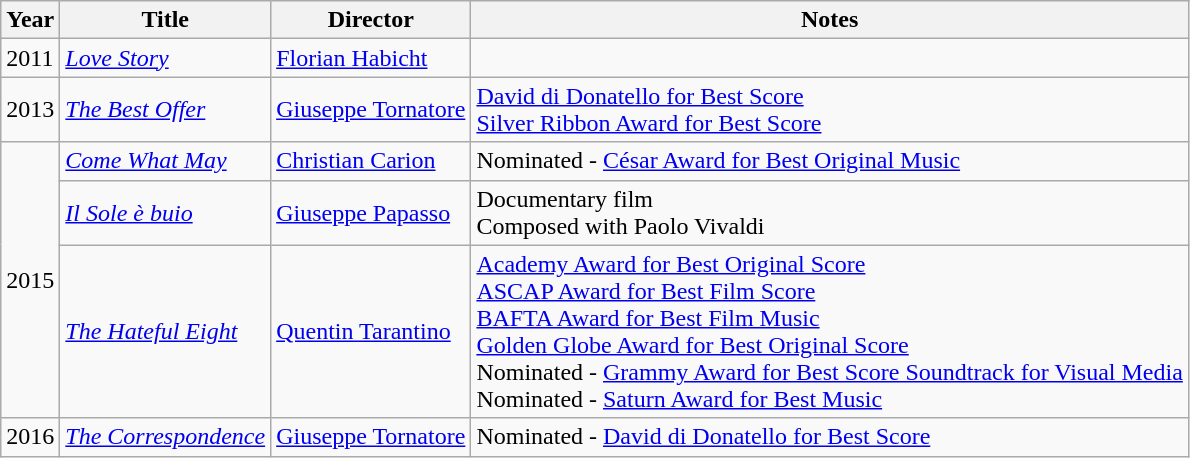<table class="wikitable sortable">
<tr>
<th>Year</th>
<th>Title</th>
<th>Director</th>
<th>Notes</th>
</tr>
<tr>
<td>2011</td>
<td><em><a href='#'>Love Story</a></em></td>
<td><a href='#'>Florian Habicht</a></td>
<td></td>
</tr>
<tr>
<td>2013</td>
<td><em><a href='#'>The Best Offer</a></em></td>
<td><a href='#'>Giuseppe Tornatore</a></td>
<td><a href='#'>David di Donatello for Best Score</a><br><a href='#'>Silver Ribbon Award for Best Score</a></td>
</tr>
<tr>
<td rowspan="3">2015</td>
<td><em><a href='#'>Come What May</a></em></td>
<td><a href='#'>Christian Carion</a></td>
<td>Nominated - <a href='#'>César Award for Best Original Music</a></td>
</tr>
<tr>
<td><em><a href='#'>Il Sole è buio</a></em></td>
<td><a href='#'>Giuseppe Papasso</a></td>
<td>Documentary film<br>Composed with Paolo Vivaldi</td>
</tr>
<tr>
<td><em><a href='#'>The Hateful Eight</a></em></td>
<td><a href='#'>Quentin Tarantino</a></td>
<td><a href='#'>Academy Award for Best Original Score</a><br><a href='#'>ASCAP Award for Best Film Score</a><br><a href='#'>BAFTA Award for Best Film Music</a><br><a href='#'>Golden Globe Award for Best Original Score</a><br>Nominated - <a href='#'>Grammy Award for Best Score Soundtrack for Visual Media</a><br>Nominated - <a href='#'>Saturn Award for Best Music</a></td>
</tr>
<tr>
<td rowspan="1">2016</td>
<td><em><a href='#'>The Correspondence</a></em></td>
<td><a href='#'>Giuseppe Tornatore</a></td>
<td>Nominated - <a href='#'>David di Donatello for Best Score</a></td>
</tr>
</table>
